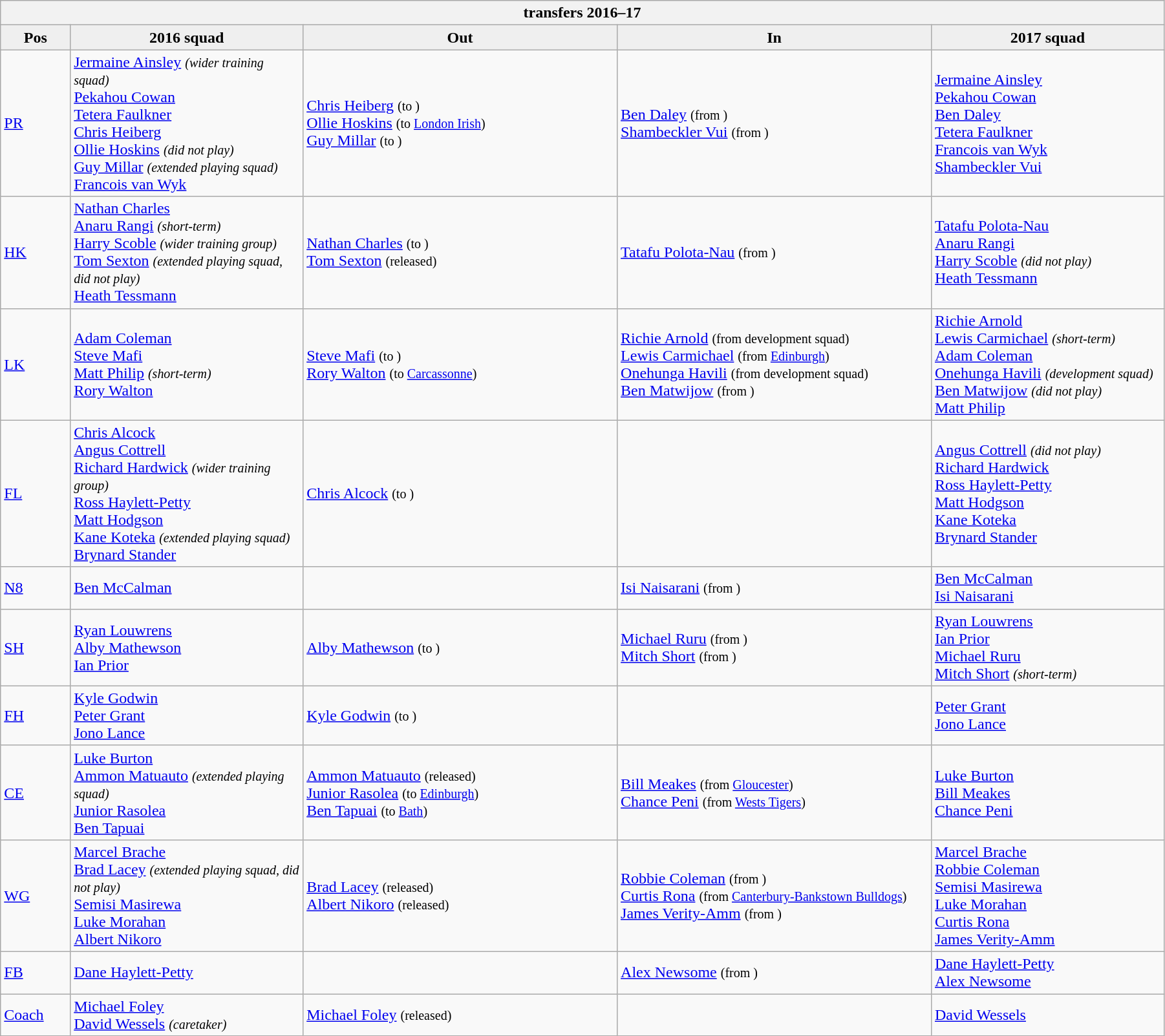<table class="wikitable" style="text-align: left; width:95%">
<tr>
<th colspan="100%"> transfers 2016–17</th>
</tr>
<tr>
<th style="background:#efefef; width:6%;">Pos</th>
<th style="background:#efefef; width:20%;">2016 squad</th>
<th style="background:#efefef; width:27%;">Out</th>
<th style="background:#efefef; width:27%;">In</th>
<th style="background:#efefef; width:20%;">2017 squad</th>
</tr>
<tr>
<td><a href='#'>PR</a></td>
<td> <a href='#'>Jermaine Ainsley</a> <small><em>(wider training squad)</em></small> <br> <a href='#'>Pekahou Cowan</a> <br> <a href='#'>Tetera Faulkner</a> <br> <a href='#'>Chris Heiberg</a> <br> <a href='#'>Ollie Hoskins</a> <small><em>(did not play)</em></small> <br> <a href='#'>Guy Millar</a> <small><em>(extended playing squad)</em></small> <br> <a href='#'>Francois van Wyk</a></td>
<td>  <a href='#'>Chris Heiberg</a> <small>(to )</small> <br>  <a href='#'>Ollie Hoskins</a> <small>(to  <a href='#'>London Irish</a>)</small> <br>  <a href='#'>Guy Millar</a> <small>(to )</small></td>
<td>  <a href='#'>Ben Daley</a> <small>(from )</small> <br>  <a href='#'>Shambeckler Vui</a> <small>(from )</small></td>
<td> <a href='#'>Jermaine Ainsley</a> <br> <a href='#'>Pekahou Cowan</a> <br> <a href='#'>Ben Daley</a> <br> <a href='#'>Tetera Faulkner</a> <br> <a href='#'>Francois van Wyk</a> <br> <a href='#'>Shambeckler Vui</a></td>
</tr>
<tr>
<td><a href='#'>HK</a></td>
<td> <a href='#'>Nathan Charles</a> <br> <a href='#'>Anaru Rangi</a> <small><em>(short-term)</em></small> <br> <a href='#'>Harry Scoble</a> <small><em>(wider training group)</em></small> <br> <a href='#'>Tom Sexton</a> <small><em>(extended playing squad, did not play)</em></small> <br> <a href='#'>Heath Tessmann</a></td>
<td>  <a href='#'>Nathan Charles</a> <small>(to )</small> <br>  <a href='#'>Tom Sexton</a> <small>(released)</small></td>
<td>  <a href='#'>Tatafu Polota-Nau</a> <small>(from )</small></td>
<td> <a href='#'>Tatafu Polota-Nau</a> <br> <a href='#'>Anaru Rangi</a> <br> <a href='#'>Harry Scoble</a> <small><em>(did not play)</em></small> <br> <a href='#'>Heath Tessmann</a></td>
</tr>
<tr>
<td><a href='#'>LK</a></td>
<td> <a href='#'>Adam Coleman</a> <br> <a href='#'>Steve Mafi</a> <br> <a href='#'>Matt Philip</a> <small><em>(short-term)</em></small> <br> <a href='#'>Rory Walton</a></td>
<td>  <a href='#'>Steve Mafi</a> <small>(to )</small> <br>  <a href='#'>Rory Walton</a> <small>(to  <a href='#'>Carcassonne</a>)</small></td>
<td>  <a href='#'>Richie Arnold</a> <small>(from development squad)</small> <br>  <a href='#'>Lewis Carmichael</a> <small>(from  <a href='#'>Edinburgh</a>)</small> <br>  <a href='#'>Onehunga Havili</a> <small>(from development squad)</small> <br>  <a href='#'>Ben Matwijow</a> <small>(from )</small></td>
<td> <a href='#'>Richie Arnold</a> <br> <a href='#'>Lewis Carmichael</a> <small><em>(short-term)</em></small> <br> <a href='#'>Adam Coleman</a> <br> <a href='#'>Onehunga Havili</a> <small><em>(development squad)</em></small> <br> <a href='#'>Ben Matwijow</a> <small><em>(did not play)</em></small> <br> <a href='#'>Matt Philip</a></td>
</tr>
<tr>
<td><a href='#'>FL</a></td>
<td> <a href='#'>Chris Alcock</a> <br> <a href='#'>Angus Cottrell</a> <br> <a href='#'>Richard Hardwick</a> <small><em>(wider training group)</em></small> <br> <a href='#'>Ross Haylett-Petty</a> <br> <a href='#'>Matt Hodgson</a> <br> <a href='#'>Kane Koteka</a> <small><em>(extended playing squad)</em></small> <br> <a href='#'>Brynard Stander</a></td>
<td>  <a href='#'>Chris Alcock</a> <small>(to )</small></td>
<td></td>
<td> <a href='#'>Angus Cottrell</a> <small><em>(did not play)</em></small><br> <a href='#'>Richard Hardwick</a> <br> <a href='#'>Ross Haylett-Petty</a> <br> <a href='#'>Matt Hodgson</a> <br> <a href='#'>Kane Koteka</a> <br>  <a href='#'>Brynard Stander</a></td>
</tr>
<tr>
<td><a href='#'>N8</a></td>
<td> <a href='#'>Ben McCalman</a></td>
<td></td>
<td>  <a href='#'>Isi Naisarani</a> <small>(from )</small></td>
<td> <a href='#'>Ben McCalman</a> <br> <a href='#'>Isi Naisarani</a></td>
</tr>
<tr>
<td><a href='#'>SH</a></td>
<td> <a href='#'>Ryan Louwrens</a> <br> <a href='#'>Alby Mathewson</a> <br> <a href='#'>Ian Prior</a></td>
<td>  <a href='#'>Alby Mathewson</a> <small>(to )</small></td>
<td>  <a href='#'>Michael Ruru</a> <small>(from )</small> <br>  <a href='#'>Mitch Short</a> <small>(from )</small></td>
<td> <a href='#'>Ryan Louwrens</a> <br> <a href='#'>Ian Prior</a> <br> <a href='#'>Michael Ruru</a> <br> <a href='#'>Mitch Short</a> <small><em>(short-term)</em></small></td>
</tr>
<tr>
<td><a href='#'>FH</a></td>
<td> <a href='#'>Kyle Godwin</a> <br> <a href='#'>Peter Grant</a> <br> <a href='#'>Jono Lance</a></td>
<td>  <a href='#'>Kyle Godwin</a> <small>(to )</small></td>
<td></td>
<td> <a href='#'>Peter Grant</a> <br> <a href='#'>Jono Lance</a></td>
</tr>
<tr>
<td><a href='#'>CE</a></td>
<td> <a href='#'>Luke Burton</a> <br> <a href='#'>Ammon Matuauto</a> <small><em>(extended playing squad)</em></small> <br> <a href='#'>Junior Rasolea</a> <br> <a href='#'>Ben Tapuai</a></td>
<td>  <a href='#'>Ammon Matuauto</a> <small>(released)</small> <br>  <a href='#'>Junior Rasolea</a> <small>(to  <a href='#'>Edinburgh</a>)</small> <br>  <a href='#'>Ben Tapuai</a> <small>(to  <a href='#'>Bath</a>)</small></td>
<td>  <a href='#'>Bill Meakes</a> <small>(from  <a href='#'>Gloucester</a>)</small> <br>  <a href='#'>Chance Peni</a> <small>(from <a href='#'>Wests Tigers</a>)</small></td>
<td> <a href='#'>Luke Burton</a> <br> <a href='#'>Bill Meakes</a> <br> <a href='#'>Chance Peni</a></td>
</tr>
<tr>
<td><a href='#'>WG</a></td>
<td> <a href='#'>Marcel Brache</a> <br> <a href='#'>Brad Lacey</a> <small><em>(extended playing squad, did not play)</em></small> <br> <a href='#'>Semisi Masirewa</a> <br> <a href='#'>Luke Morahan</a> <br> <a href='#'>Albert Nikoro</a></td>
<td>  <a href='#'>Brad Lacey</a> <small>(released)</small> <br>  <a href='#'>Albert Nikoro</a> <small>(released)</small></td>
<td>  <a href='#'>Robbie Coleman</a> <small>(from )</small> <br>  <a href='#'>Curtis Rona</a> <small>(from <a href='#'>Canterbury-Bankstown Bulldogs</a>)</small> <br>  <a href='#'>James Verity-Amm</a> <small>(from )</small></td>
<td> <a href='#'>Marcel Brache</a> <br> <a href='#'>Robbie Coleman</a> <br> <a href='#'>Semisi Masirewa</a> <br> <a href='#'>Luke Morahan</a> <br> <a href='#'>Curtis Rona</a> <br> <a href='#'>James Verity-Amm</a></td>
</tr>
<tr>
<td><a href='#'>FB</a></td>
<td> <a href='#'>Dane Haylett-Petty</a></td>
<td></td>
<td>  <a href='#'>Alex Newsome</a> <small>(from )</small></td>
<td> <a href='#'>Dane Haylett-Petty</a> <br> <a href='#'>Alex Newsome</a></td>
</tr>
<tr>
<td><a href='#'>Coach</a></td>
<td> <a href='#'>Michael Foley</a> <br> <a href='#'>David Wessels</a> <small><em>(caretaker)</em></small></td>
<td>  <a href='#'>Michael Foley</a> <small>(released)</small></td>
<td></td>
<td> <a href='#'>David Wessels</a></td>
</tr>
</table>
